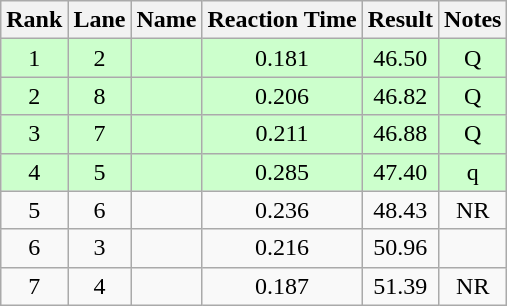<table class="wikitable" style="text-align:center">
<tr>
<th>Rank</th>
<th>Lane</th>
<th>Name</th>
<th>Reaction Time</th>
<th>Result</th>
<th>Notes</th>
</tr>
<tr bgcolor=ccffcc>
<td>1</td>
<td>2</td>
<td align="left"></td>
<td>0.181</td>
<td>46.50</td>
<td>Q</td>
</tr>
<tr bgcolor=ccffcc>
<td>2</td>
<td>8</td>
<td align="left"></td>
<td>0.206</td>
<td>46.82</td>
<td>Q</td>
</tr>
<tr bgcolor=ccffcc>
<td>3</td>
<td>7</td>
<td align="left"></td>
<td>0.211</td>
<td>46.88</td>
<td>Q</td>
</tr>
<tr bgcolor=ccffcc>
<td>4</td>
<td>5</td>
<td align="left"></td>
<td>0.285</td>
<td>47.40</td>
<td>q</td>
</tr>
<tr>
<td>5</td>
<td>6</td>
<td align="left"></td>
<td>0.236</td>
<td>48.43</td>
<td>NR</td>
</tr>
<tr>
<td>6</td>
<td>3</td>
<td align="left"></td>
<td>0.216</td>
<td>50.96</td>
<td></td>
</tr>
<tr>
<td>7</td>
<td>4</td>
<td align="left"></td>
<td>0.187</td>
<td>51.39</td>
<td>NR</td>
</tr>
</table>
